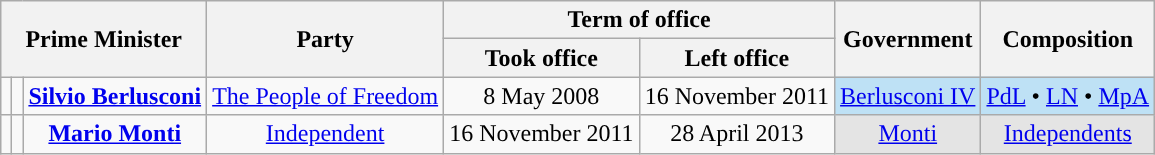<table class="wikitable" style="text-align:center">
<tr>
<th colspan=3 rowspan=2>Prime Minister</th>
<th rowspan=2>Party</th>
<th colspan=2>Term of office</th>
<th rowspan=2>Government</th>
<th rowspan=2>Composition</th>
</tr>
<tr>
<th>Took office</th>
<th>Left office</th>
</tr>
<tr>
<td style="background:"></td>
<td></td>
<td><strong><a href='#'>Silvio Berlusconi</a></strong><br></td>
<td><a href='#'>The People of Freedom</a></td>
<td class="nowrap">8 May 2008</td>
<td class="nowrap">16 November 2011</td>
<td bgcolor=#BEE1F5><a href='#'>Berlusconi IV</a></td>
<td bgcolor=#BEE1F5><a href='#'>PdL</a> • <a href='#'>LN</a> • <a href='#'>MpA</a> <br></td>
</tr>
<tr>
<td style="background:"></td>
<td></td>
<td><strong><a href='#'>Mario Monti</a></strong><br></td>
<td><a href='#'>Independent</a></td>
<td>16 November 2011</td>
<td>28 April 2013</td>
<td bgcolor=#E4E4E4><a href='#'>Monti</a></td>
<td bgcolor=#E4E4E4><a href='#'>Independents</a> <br></td>
</tr>
</table>
